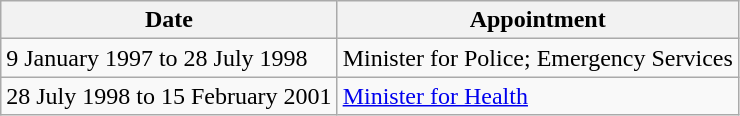<table class="wikitable">
<tr>
<th>Date</th>
<th>Appointment</th>
</tr>
<tr>
<td>9 January 1997 to 28 July 1998</td>
<td>Minister for Police; Emergency Services</td>
</tr>
<tr>
<td>28 July 1998 to 15 February 2001</td>
<td><a href='#'>Minister for Health</a></td>
</tr>
</table>
